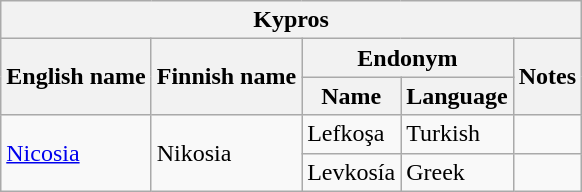<table class="wikitable sortable">
<tr>
<th colspan="5"> Kypros</th>
</tr>
<tr>
<th rowspan="2">English name</th>
<th rowspan="2">Finnish name</th>
<th colspan="2">Endonym</th>
<th rowspan="2">Notes</th>
</tr>
<tr>
<th>Name</th>
<th>Language</th>
</tr>
<tr>
<td rowspan="2"><a href='#'>Nicosia</a></td>
<td rowspan="2">Nikosia</td>
<td>Lefkoşa</td>
<td>Turkish</td>
<td></td>
</tr>
<tr>
<td>Levkosía</td>
<td>Greek</td>
<td></td>
</tr>
</table>
